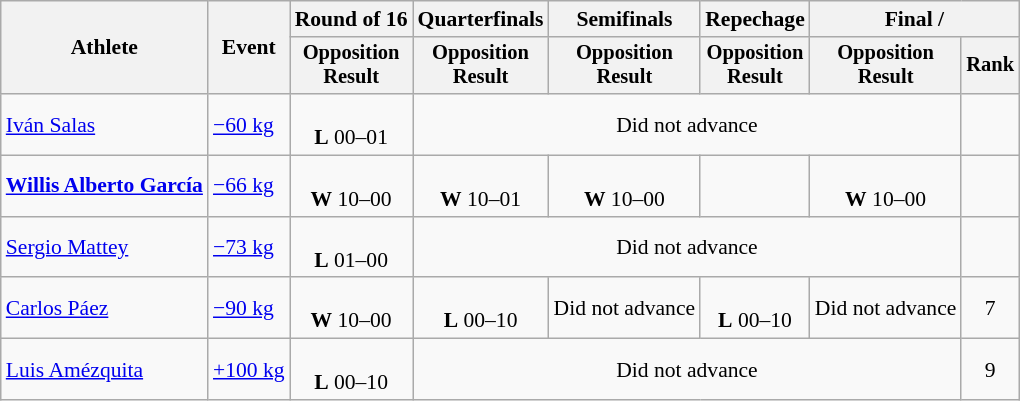<table class="wikitable" style="font-size:90%">
<tr>
<th rowspan=2>Athlete</th>
<th rowspan=2>Event</th>
<th>Round of 16</th>
<th>Quarterfinals</th>
<th>Semifinals</th>
<th>Repechage</th>
<th colspan=2>Final / </th>
</tr>
<tr style="font-size:95%">
<th>Opposition<br>Result</th>
<th>Opposition<br>Result</th>
<th>Opposition<br>Result</th>
<th>Opposition<br>Result</th>
<th>Opposition<br>Result</th>
<th>Rank</th>
</tr>
<tr align=center>
<td align=left><a href='#'>Iván Salas</a></td>
<td align=left><a href='#'>−60 kg</a></td>
<td> <br> <strong>L</strong> 00–01</td>
<td colspan=4>Did not advance</td>
<td></td>
</tr>
<tr align=center>
<td align=left><strong><a href='#'>Willis Alberto García</a></strong></td>
<td align=left><a href='#'>−66 kg</a></td>
<td> <br> <strong>W</strong> 10–00</td>
<td> <br> <strong>W</strong> 10–01</td>
<td> <br> <strong>W</strong> 10–00</td>
<td></td>
<td> <br><strong>W</strong> 10–00</td>
<td></td>
</tr>
<tr align=center>
<td align=left><a href='#'>Sergio Mattey</a></td>
<td align=left><a href='#'>−73 kg</a></td>
<td> <br> <strong>L</strong> 01–00</td>
<td colspan=4>Did not advance</td>
<td></td>
</tr>
<tr align=center>
<td align=left><a href='#'>Carlos Páez</a></td>
<td align=left><a href='#'>−90 kg</a></td>
<td> <br> <strong>W</strong> 10–00</td>
<td> <br> <strong>L</strong> 00–10</td>
<td>Did not advance</td>
<td> <br><strong>L</strong> 00–10</td>
<td>Did not advance</td>
<td>7</td>
</tr>
<tr align=center>
<td align=left><a href='#'>Luis Amézquita</a></td>
<td align=left><a href='#'>+100 kg</a></td>
<td> <br> <strong>L</strong> 00–10</td>
<td colspan=4>Did not advance</td>
<td>9</td>
</tr>
</table>
